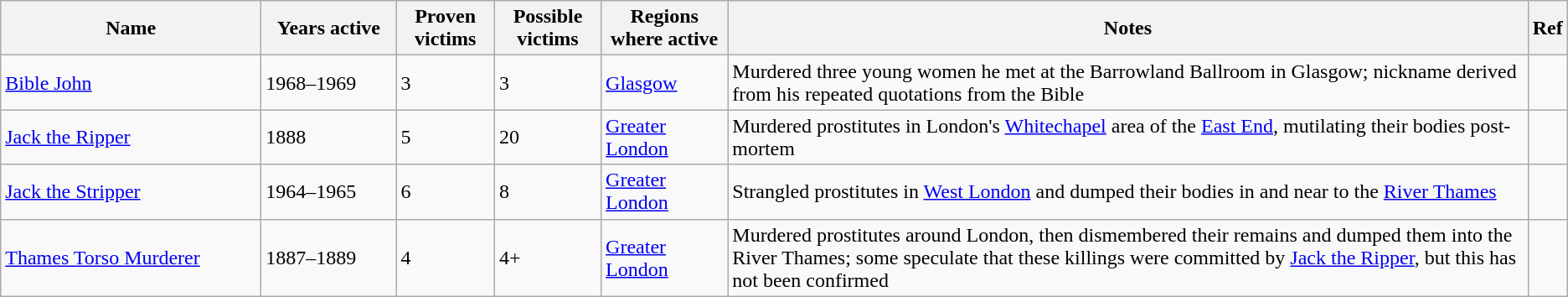<table class="wikitable sortable">
<tr>
<th width="200px">Name</th>
<th width="100px">Years active</th>
<th data-sort-type="number">Proven victims</th>
<th data-sort-type="number">Possible victims</th>
<th>Regions where active</th>
<th>Notes</th>
<th>Ref</th>
</tr>
<tr>
<td><a href='#'>Bible John</a></td>
<td>1968–1969</td>
<td>3</td>
<td>3</td>
<td><a href='#'>Glasgow</a></td>
<td>Murdered three young women he met at the Barrowland Ballroom in Glasgow; nickname derived from his repeated quotations from the Bible</td>
<td></td>
</tr>
<tr>
<td><a href='#'>Jack the Ripper</a></td>
<td>1888</td>
<td>5</td>
<td>20</td>
<td><a href='#'>Greater London</a></td>
<td>Murdered prostitutes in London's <a href='#'>Whitechapel</a> area of the <a href='#'>East End</a>, mutilating their bodies post-mortem</td>
<td></td>
</tr>
<tr>
<td><a href='#'>Jack the Stripper</a></td>
<td>1964–1965</td>
<td>6</td>
<td>8</td>
<td><a href='#'>Greater London</a></td>
<td>Strangled prostitutes in <a href='#'>West London</a> and dumped their bodies in and near to the <a href='#'>River Thames</a></td>
<td></td>
</tr>
<tr>
<td><a href='#'>Thames Torso Murderer</a></td>
<td>1887–1889</td>
<td>4</td>
<td>4+</td>
<td><a href='#'>Greater London</a></td>
<td>Murdered prostitutes around London, then dismembered their remains and dumped them into the River Thames; some speculate that these killings were committed by <a href='#'>Jack the Ripper</a>, but this has not been confirmed</td>
<td></td>
</tr>
</table>
